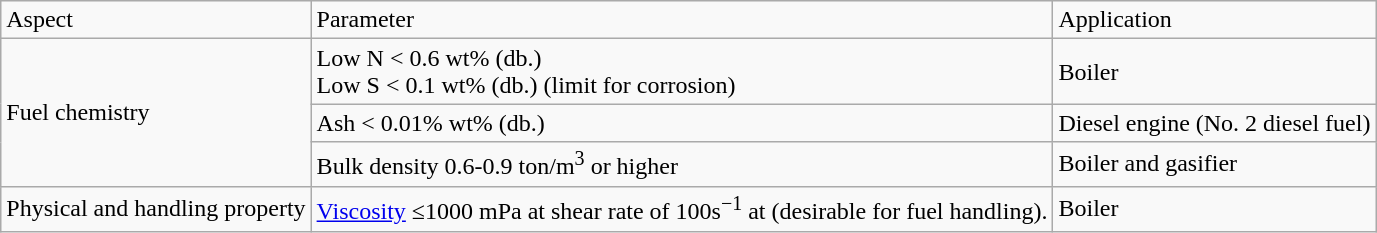<table class="wikitable">
<tr>
<td>Aspect</td>
<td>Parameter</td>
<td>Application</td>
</tr>
<tr>
<td colspan="1" rowspan="3">Fuel chemistry </td>
<td>Low N < 0.6 wt% (db.)<br>Low S < 0.1 wt% (db.) (limit for corrosion)</td>
<td>Boiler</td>
</tr>
<tr>
<td>Ash < 0.01% wt% (db.)</td>
<td>Diesel engine (No. 2 diesel fuel)</td>
</tr>
<tr>
<td>Bulk density 0.6-0.9 ton/m<sup>3</sup> or higher</td>
<td>Boiler and gasifier</td>
</tr>
<tr>
<td>Physical and handling property </td>
<td><a href='#'>Viscosity</a> ≤1000 mPa at shear rate of 100s<sup>−1</sup> at  (desirable for fuel handling).</td>
<td>Boiler</td>
</tr>
</table>
